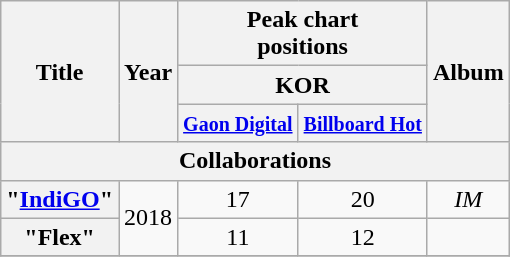<table class="wikitable plainrowheaders" style="text-align:center;">
<tr>
<th scope="col" rowspan="3">Title</th>
<th scope="col" rowspan="3">Year</th>
<th scope="col" colspan="2">Peak chart <br> positions</th>
<th scope="col" rowspan="3">Album</th>
</tr>
<tr>
<th scope="col" colspan="2">KOR</th>
</tr>
<tr>
<th><small><a href='#'>Gaon Digital</a></small><br></th>
<th><small><a href='#'>Billboard Hot</a></small><br></th>
</tr>
<tr>
<th scope="col" colspan="5">Collaborations</th>
</tr>
<tr>
<th scope="row">"<a href='#'>IndiGO</a>"<br></th>
<td rowspan="2">2018</td>
<td>17</td>
<td>20</td>
<td><em>IM</em></td>
</tr>
<tr>
<th scope="row">"Flex"<br></th>
<td>11</td>
<td>12</td>
<td></td>
</tr>
<tr>
</tr>
</table>
